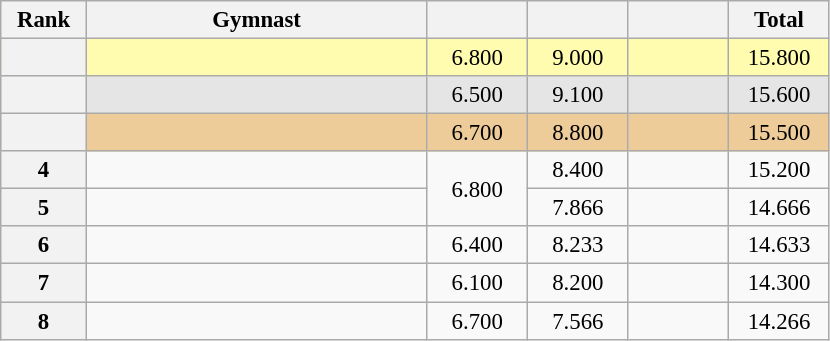<table class="wikitable sortable" style="text-align:center; font-size:95%">
<tr>
<th scope="col" style="width:50px;">Rank</th>
<th scope="col" style="width:220px;">Gymnast</th>
<th scope="col" style="width:60px;"></th>
<th scope="col" style="width:60px;"></th>
<th scope="col" style="width:60px;"></th>
<th scope="col" style="width:60px;">Total</th>
</tr>
<tr style="background:#fffcaf;">
<th scope=row style="text-align:center"></th>
<td style="text-align:left;"></td>
<td>6.800</td>
<td>9.000</td>
<td></td>
<td>15.800</td>
</tr>
<tr style="background:#e5e5e5;">
<th scope=row style="text-align:center"></th>
<td style="text-align:left;"></td>
<td>6.500</td>
<td>9.100</td>
<td></td>
<td>15.600</td>
</tr>
<tr style="background:#ec9;">
<th scope=row style="text-align:center"></th>
<td style="text-align:left;"></td>
<td>6.700</td>
<td>8.800</td>
<td></td>
<td>15.500</td>
</tr>
<tr>
<th scope=row style="text-align:center">4</th>
<td style="text-align:left;"></td>
<td rowspan="2">6.800</td>
<td>8.400</td>
<td></td>
<td>15.200</td>
</tr>
<tr>
<th scope=row style="text-align:center">5</th>
<td style="text-align:left;"></td>
<td>7.866</td>
<td></td>
<td>14.666</td>
</tr>
<tr>
<th scope=row style="text-align:center">6</th>
<td style="text-align:left;"></td>
<td>6.400</td>
<td>8.233</td>
<td></td>
<td>14.633</td>
</tr>
<tr>
<th scope=row style="text-align:center">7</th>
<td style="text-align:left;"></td>
<td>6.100</td>
<td>8.200</td>
<td></td>
<td>14.300</td>
</tr>
<tr>
<th scope=row style="text-align:center">8</th>
<td style="text-align:left;"></td>
<td>6.700</td>
<td>7.566</td>
<td></td>
<td>14.266</td>
</tr>
</table>
